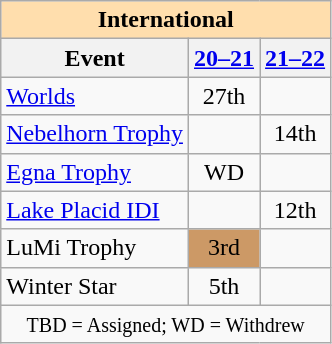<table class="wikitable" style="text-align:center">
<tr>
<th colspan="4" style="background-color: #ffdead; " align="center"><strong>International</strong></th>
</tr>
<tr>
<th>Event</th>
<th><a href='#'>20–21</a></th>
<th><a href='#'>21–22</a></th>
</tr>
<tr>
<td align=left><a href='#'>Worlds</a></td>
<td>27th</td>
<td></td>
</tr>
<tr>
<td align=left> <a href='#'>Nebelhorn Trophy</a></td>
<td></td>
<td>14th</td>
</tr>
<tr>
<td align=left><a href='#'>Egna Trophy</a></td>
<td>WD</td>
<td></td>
</tr>
<tr>
<td align=left><a href='#'>Lake Placid IDI</a></td>
<td></td>
<td>12th</td>
</tr>
<tr>
<td align="left">LuMi Trophy</td>
<td bgcolor="cc9966">3rd</td>
<td></td>
</tr>
<tr>
<td align="left">Winter Star</td>
<td>5th</td>
<td></td>
</tr>
<tr>
<td colspan="4" align="center"><small> TBD = Assigned; WD = Withdrew </small></td>
</tr>
</table>
